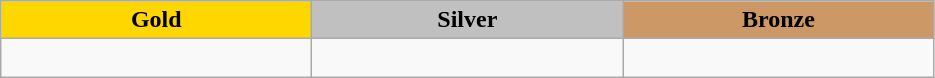<table class="wikitable" style="text-align:left">
<tr align="center">
<td width=200 bgcolor=gold><strong>Gold</strong></td>
<td width=200 bgcolor=silver><strong>Silver</strong></td>
<td width=200 bgcolor=CC9966><strong>Bronze</strong></td>
</tr>
<tr>
<td></td>
<td></td>
<td><br></td>
</tr>
</table>
